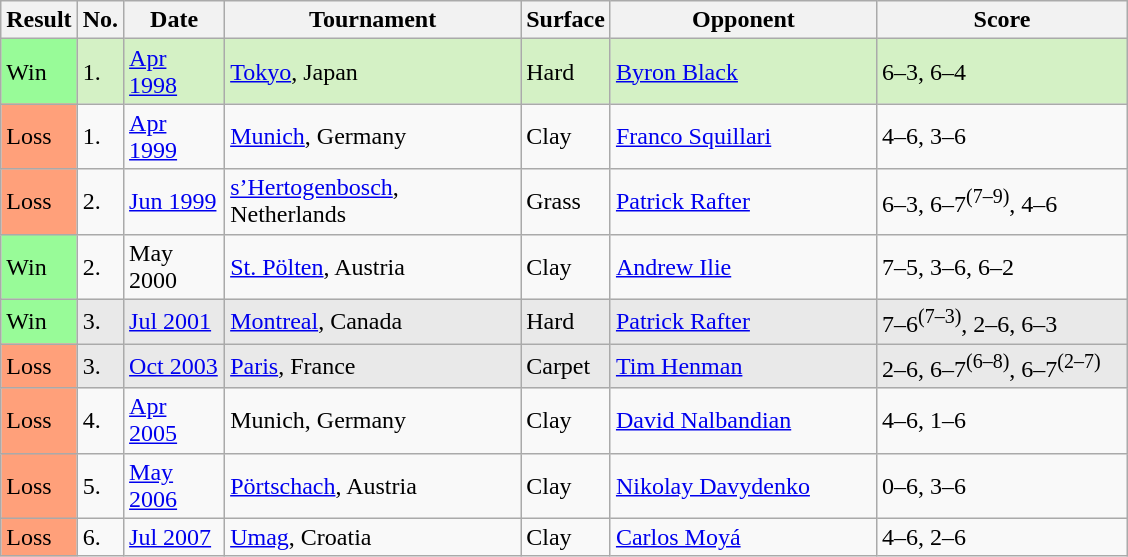<table class="sortable wikitable">
<tr>
<th style="width:40px">Result</th>
<th style="width:20px" class="unsortable">No.</th>
<th style="width:60px">Date</th>
<th style="width:190px">Tournament</th>
<th style="width:50px">Surface</th>
<th style="width:170px">Opponent</th>
<th style="width:160px" class="unsortable">Score</th>
</tr>
<tr style="background:#d4f1c5;">
<td style="background:#98fb98;">Win</td>
<td>1.</td>
<td><a href='#'>Apr 1998</a></td>
<td><a href='#'>Tokyo</a>, Japan</td>
<td>Hard</td>
<td> <a href='#'>Byron Black</a></td>
<td>6–3, 6–4</td>
</tr>
<tr>
<td style="background:#ffa07a;">Loss</td>
<td>1.</td>
<td><a href='#'>Apr 1999</a></td>
<td><a href='#'>Munich</a>, Germany</td>
<td>Clay</td>
<td> <a href='#'>Franco Squillari</a></td>
<td>4–6, 3–6</td>
</tr>
<tr>
<td style="background:#ffa07a;">Loss</td>
<td>2.</td>
<td><a href='#'>Jun 1999</a></td>
<td><a href='#'>s’Hertogenbosch</a>, Netherlands</td>
<td>Grass</td>
<td> <a href='#'>Patrick Rafter</a></td>
<td>6–3, 6–7<sup>(7–9)</sup>, 4–6</td>
</tr>
<tr>
<td style="background:#98fb98;">Win</td>
<td>2.</td>
<td>May 2000</td>
<td><a href='#'>St. Pölten</a>, Austria</td>
<td>Clay</td>
<td> <a href='#'>Andrew Ilie</a></td>
<td>7–5, 3–6, 6–2</td>
</tr>
<tr style="background:#e9e9e9;">
<td style="background:#98fb98;">Win</td>
<td>3.</td>
<td><a href='#'>Jul 2001</a></td>
<td><a href='#'>Montreal</a>, Canada</td>
<td>Hard</td>
<td> <a href='#'>Patrick Rafter</a></td>
<td>7–6<sup>(7–3)</sup>, 2–6, 6–3</td>
</tr>
<tr style="background:#e9e9e9;">
<td style="background:#ffa07a;">Loss</td>
<td>3.</td>
<td><a href='#'>Oct 2003</a></td>
<td><a href='#'>Paris</a>, France</td>
<td>Carpet</td>
<td> <a href='#'>Tim Henman</a></td>
<td>2–6, 6–7<sup>(6–8)</sup>, 6–7<sup>(2–7)</sup></td>
</tr>
<tr>
<td style="background:#ffa07a;">Loss</td>
<td>4.</td>
<td><a href='#'>Apr 2005</a></td>
<td>Munich, Germany</td>
<td>Clay</td>
<td> <a href='#'>David Nalbandian</a></td>
<td>4–6, 1–6</td>
</tr>
<tr>
<td style="background:#ffa07a;">Loss</td>
<td>5.</td>
<td><a href='#'>May 2006</a></td>
<td><a href='#'>Pörtschach</a>, Austria</td>
<td>Clay</td>
<td> <a href='#'>Nikolay Davydenko</a></td>
<td>0–6, 3–6</td>
</tr>
<tr>
<td style="background:#ffa07a;">Loss</td>
<td>6.</td>
<td><a href='#'>Jul 2007</a></td>
<td><a href='#'>Umag</a>, Croatia</td>
<td>Clay</td>
<td> <a href='#'>Carlos Moyá</a></td>
<td>4–6, 2–6</td>
</tr>
</table>
